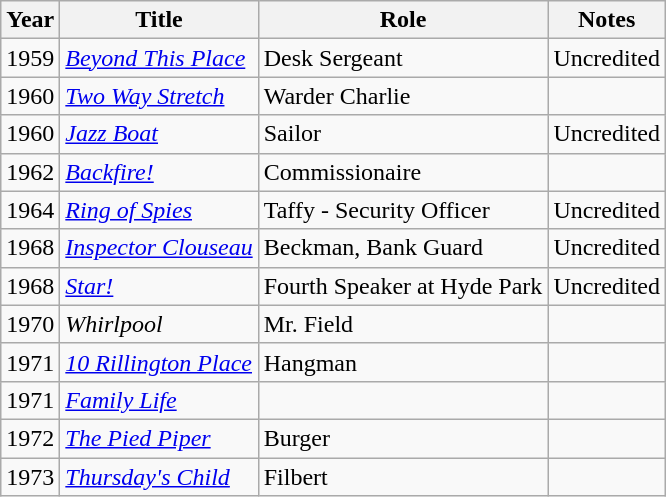<table class="wikitable">
<tr>
<th>Year</th>
<th>Title</th>
<th>Role</th>
<th>Notes</th>
</tr>
<tr>
<td>1959</td>
<td><em><a href='#'>Beyond This Place</a></em></td>
<td>Desk Sergeant</td>
<td>Uncredited</td>
</tr>
<tr>
<td>1960</td>
<td><em><a href='#'>Two Way Stretch</a></em></td>
<td>Warder Charlie</td>
<td></td>
</tr>
<tr>
<td>1960</td>
<td><em><a href='#'>Jazz Boat</a></em></td>
<td>Sailor</td>
<td>Uncredited</td>
</tr>
<tr>
<td>1962</td>
<td><em><a href='#'>Backfire!</a></em></td>
<td>Commissionaire</td>
<td></td>
</tr>
<tr>
<td>1964</td>
<td><em><a href='#'>Ring of Spies</a></em></td>
<td>Taffy - Security Officer</td>
<td>Uncredited</td>
</tr>
<tr>
<td>1968</td>
<td><em><a href='#'>Inspector Clouseau</a></em></td>
<td>Beckman, Bank Guard</td>
<td>Uncredited</td>
</tr>
<tr>
<td>1968</td>
<td><em><a href='#'>Star!</a></em></td>
<td>Fourth Speaker at Hyde Park</td>
<td>Uncredited</td>
</tr>
<tr>
<td>1970</td>
<td><em>Whirlpool</em></td>
<td>Mr. Field</td>
<td></td>
</tr>
<tr>
<td>1971</td>
<td><em><a href='#'>10 Rillington Place</a></em></td>
<td>Hangman</td>
<td></td>
</tr>
<tr>
<td>1971</td>
<td><em><a href='#'>Family Life</a></em></td>
<td></td>
<td></td>
</tr>
<tr>
<td>1972</td>
<td><em><a href='#'>The Pied Piper</a></em></td>
<td>Burger</td>
<td></td>
</tr>
<tr>
<td>1973</td>
<td><em><a href='#'>Thursday's Child</a></em></td>
<td>Filbert</td>
<td></td>
</tr>
</table>
